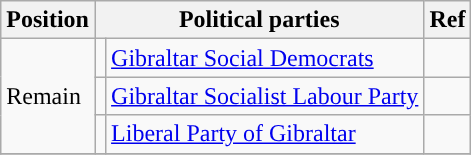<table class="wikitable">
<tr>
<th>Position</th>
<th colspan=2>Political parties</th>
<th>Ref</th>
</tr>
<tr>
<td rowspan="3">Remain</td>
<td style="background-color: "></td>
<td><a href='#'>Gibraltar Social Democrats</a></td>
<td></td>
</tr>
<tr>
<td style="background-color: "></td>
<td><a href='#'>Gibraltar Socialist Labour Party</a></td>
<td></td>
</tr>
<tr>
<td style="background-color: "></td>
<td><a href='#'>Liberal Party of Gibraltar</a></td>
<td></td>
</tr>
<tr>
</tr>
</table>
